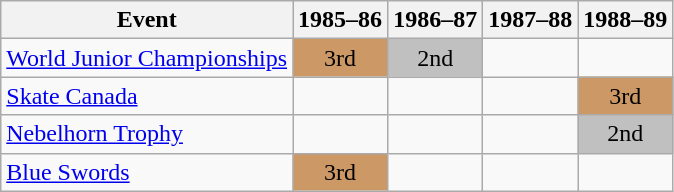<table class="wikitable" style="text-align:center">
<tr>
<th>Event</th>
<th>1985–86</th>
<th>1986–87</th>
<th>1987–88</th>
<th>1988–89</th>
</tr>
<tr>
<td align=left><a href='#'>World Junior Championships</a></td>
<td bgcolor=cc9966>3rd</td>
<td bgcolor=silver>2nd</td>
<td></td>
<td></td>
</tr>
<tr>
<td align=left><a href='#'>Skate Canada</a></td>
<td></td>
<td></td>
<td></td>
<td bgcolor=cc9966>3rd</td>
</tr>
<tr>
<td align=left><a href='#'>Nebelhorn Trophy</a></td>
<td></td>
<td></td>
<td></td>
<td bgcolor=silver>2nd</td>
</tr>
<tr>
<td align=left><a href='#'>Blue Swords</a></td>
<td bgcolor=cc9966>3rd</td>
<td></td>
<td></td>
<td></td>
</tr>
</table>
